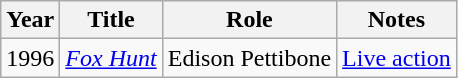<table class="wikitable sortable">
<tr>
<th>Year</th>
<th>Title</th>
<th>Role</th>
<th>Notes</th>
</tr>
<tr>
<td>1996</td>
<td><em><a href='#'>Fox Hunt</a></em></td>
<td>Edison Pettibone</td>
<td><a href='#'>Live action</a></td>
</tr>
</table>
